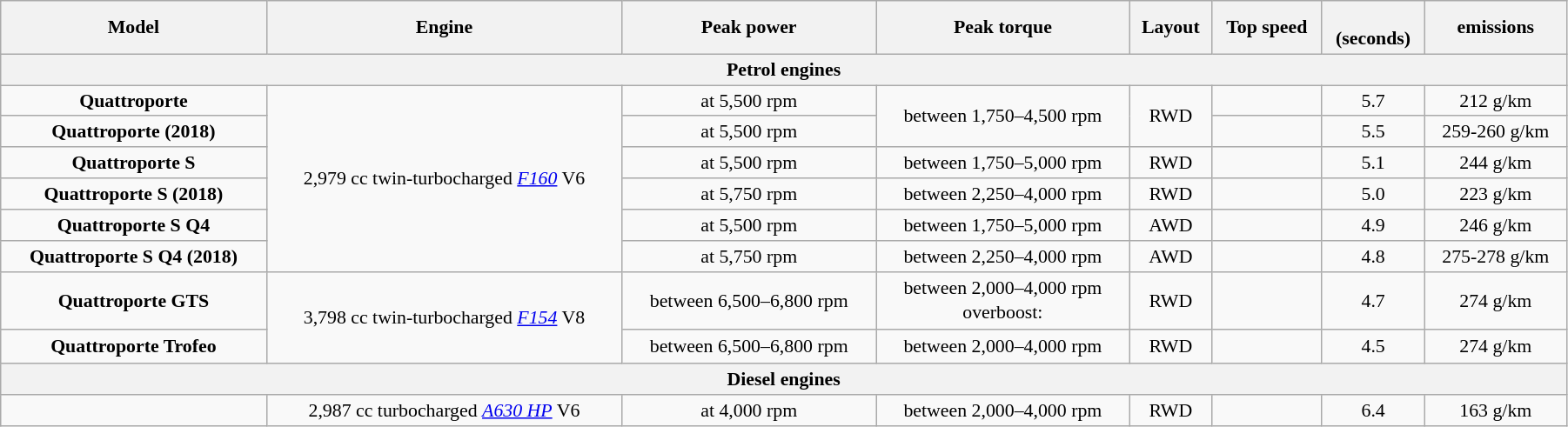<table class="wikitable"  style="text-align:center; font-size:91%; width:95%;">
<tr>
<th>Model</th>
<th>Engine</th>
<th>Peak power</th>
<th>Peak torque</th>
<th>Layout</th>
<th>Top speed</th>
<th><br> (seconds)</th>
<th> emissions</th>
</tr>
<tr>
<th colspan=8>Petrol engines</th>
</tr>
<tr>
<td><strong>Quattroporte</strong></td>
<td rowspan = 6>2,979 cc twin-turbocharged <em><a href='#'>F160</a></em> V6</td>
<td> at 5,500 rpm</td>
<td rowspan = 2> between 1,750–4,500 rpm</td>
<td rowspan = 2>RWD</td>
<td></td>
<td>5.7</td>
<td>212 g/km</td>
</tr>
<tr>
<td><strong>Quattroporte (2018)</strong></td>
<td> at 5,500 rpm</td>
<td></td>
<td>5.5</td>
<td>259-260 g/km</td>
</tr>
<tr>
<td><strong>Quattroporte S</strong></td>
<td> at 5,500 rpm</td>
<td> between 1,750–5,000 rpm</td>
<td>RWD</td>
<td></td>
<td>5.1</td>
<td>244 g/km</td>
</tr>
<tr>
<td><strong>Quattroporte S (2018)</strong></td>
<td> at 5,750 rpm</td>
<td> between 2,250–4,000 rpm</td>
<td>RWD</td>
<td></td>
<td>5.0</td>
<td>223 g/km</td>
</tr>
<tr>
<td><strong>Quattroporte S Q4</strong></td>
<td> at 5,500 rpm</td>
<td> between 1,750–5,000 rpm</td>
<td>AWD</td>
<td></td>
<td>4.9</td>
<td>246 g/km</td>
</tr>
<tr>
<td><strong>Quattroporte S Q4 (2018)</strong></td>
<td> at 5,750 rpm</td>
<td> between 2,250–4,000 rpm</td>
<td>AWD</td>
<td></td>
<td>4.8</td>
<td>275-278 g/km</td>
</tr>
<tr>
<td><strong>Quattroporte GTS</strong></td>
<td rowspan = 2>3,798 cc twin-turbocharged <em><a href='#'>F154</a></em> V8</td>
<td> between 6,500–6,800 rpm</td>
<td style="line-height:1.3em;"> between 2,000–4,000 rpm<br><span>overboost: </span></td>
<td>RWD</td>
<td></td>
<td>4.7</td>
<td>274 g/km</td>
</tr>
<tr>
<td><strong>Quattroporte Trofeo</strong></td>
<td> between 6,500–6,800 rpm</td>
<td style="line-height:1.3em;"> between 2,000–4,000 rpm<br></td>
<td>RWD</td>
<td></td>
<td>4.5</td>
<td>274 g/km</td>
</tr>
<tr>
<th colspan=8>Diesel engines</th>
</tr>
<tr>
<td></td>
<td>2,987 cc turbocharged <em><a href='#'>A630 HP</a></em> V6</td>
<td> at 4,000 rpm</td>
<td> between 2,000–4,000 rpm</td>
<td>RWD</td>
<td></td>
<td>6.4</td>
<td>163 g/km</td>
</tr>
</table>
